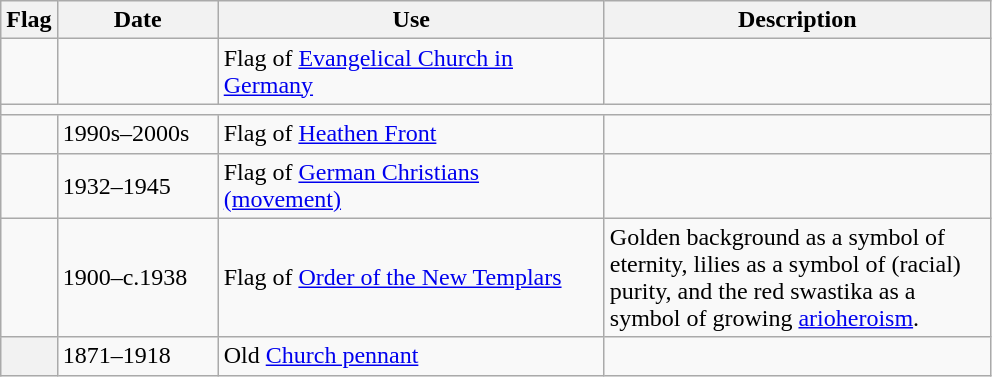<table class="wikitable">
<tr>
<th>Flag</th>
<th style="width:100px">Date</th>
<th style="width:250px">Use</th>
<th style="width:250px">Description</th>
</tr>
<tr>
<td></td>
<td></td>
<td>Flag of <a href='#'>Evangelical Church in Germany</a></td>
<td></td>
</tr>
<tr>
<td colspan="4"></td>
</tr>
<tr>
<td></td>
<td>1990s–2000s</td>
<td>Flag of <a href='#'>Heathen Front</a></td>
<td></td>
</tr>
<tr>
<td></td>
<td>1932–1945</td>
<td>Flag of <a href='#'>German Christians (movement)</a></td>
<td></td>
</tr>
<tr>
<td></td>
<td>1900–c.1938</td>
<td>Flag of <a href='#'>Order of the New Templars</a></td>
<td>Golden background as a symbol of eternity, lilies as a symbol of (racial) purity, and the red swastika as a symbol of growing <a href='#'>arioheroism</a>.</td>
</tr>
<tr>
<th></th>
<td>1871–1918</td>
<td>Old <a href='#'>Church pennant</a></td>
<td></td>
</tr>
</table>
